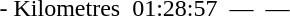<table>
<tr>
<td>- Kilometres<br></td>
<td></td>
<td>01:28:57</td>
<td></td>
<td>—</td>
<td></td>
<td>—</td>
</tr>
<tr>
</tr>
</table>
